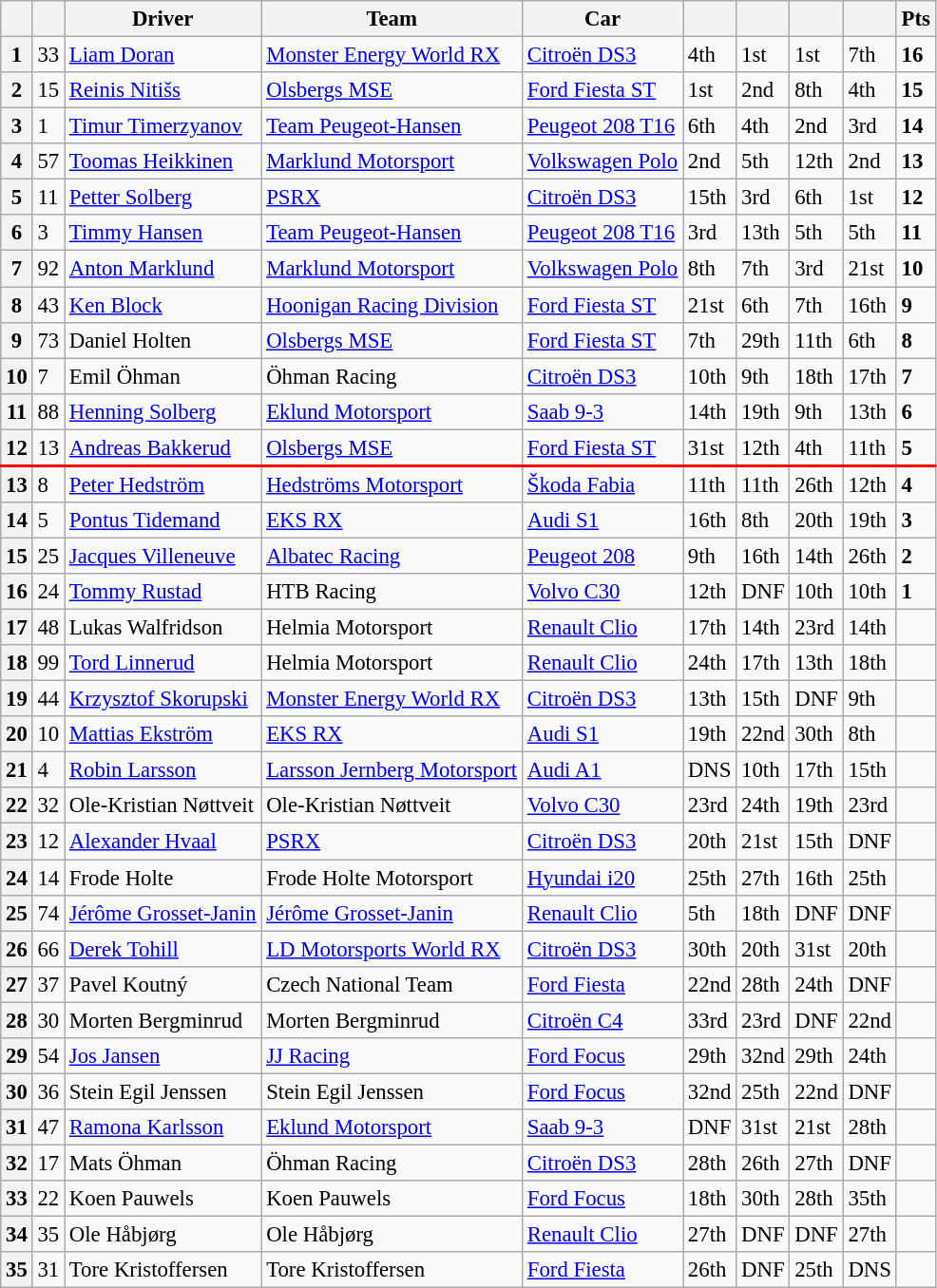<table class=wikitable style="font-size:95%">
<tr>
<th></th>
<th></th>
<th>Driver</th>
<th>Team</th>
<th>Car</th>
<th></th>
<th></th>
<th></th>
<th></th>
<th>Pts</th>
</tr>
<tr>
<th>1</th>
<td>33</td>
<td> <a href='#'>Liam Doran</a></td>
<td><a href='#'>Monster Energy World RX</a></td>
<td><a href='#'>Citroën DS3</a></td>
<td>4th</td>
<td>1st</td>
<td>1st</td>
<td>7th</td>
<td><strong>16</strong></td>
</tr>
<tr>
<th>2</th>
<td>15</td>
<td> <a href='#'>Reinis Nitišs</a></td>
<td><a href='#'>Olsbergs MSE</a></td>
<td><a href='#'>Ford Fiesta ST</a></td>
<td>1st</td>
<td>2nd</td>
<td>8th</td>
<td>4th</td>
<td><strong>15</strong></td>
</tr>
<tr>
<th>3</th>
<td>1</td>
<td> <a href='#'>Timur Timerzyanov</a></td>
<td><a href='#'>Team Peugeot-Hansen</a></td>
<td><a href='#'>Peugeot 208 T16</a></td>
<td>6th</td>
<td>4th</td>
<td>2nd</td>
<td>3rd</td>
<td><strong>14</strong></td>
</tr>
<tr>
<th>4</th>
<td>57</td>
<td> <a href='#'>Toomas Heikkinen</a></td>
<td><a href='#'>Marklund Motorsport</a></td>
<td><a href='#'>Volkswagen Polo</a></td>
<td>2nd</td>
<td>5th</td>
<td>12th</td>
<td>2nd</td>
<td><strong>13</strong></td>
</tr>
<tr>
<th>5</th>
<td>11</td>
<td> <a href='#'>Petter Solberg</a></td>
<td><a href='#'>PSRX</a></td>
<td><a href='#'>Citroën DS3</a></td>
<td>15th</td>
<td>3rd</td>
<td>6th</td>
<td>1st</td>
<td><strong>12</strong></td>
</tr>
<tr>
<th>6</th>
<td>3</td>
<td> <a href='#'>Timmy Hansen</a></td>
<td><a href='#'>Team Peugeot-Hansen</a></td>
<td><a href='#'>Peugeot 208 T16</a></td>
<td>3rd</td>
<td>13th</td>
<td>5th</td>
<td>5th</td>
<td><strong>11</strong></td>
</tr>
<tr>
<th>7</th>
<td>92</td>
<td> <a href='#'>Anton Marklund</a></td>
<td><a href='#'>Marklund Motorsport</a></td>
<td><a href='#'>Volkswagen Polo</a></td>
<td>8th</td>
<td>7th</td>
<td>3rd</td>
<td>21st</td>
<td><strong>10</strong></td>
</tr>
<tr>
<th>8</th>
<td>43</td>
<td> <a href='#'>Ken Block</a></td>
<td><a href='#'>Hoonigan Racing Division</a></td>
<td><a href='#'>Ford Fiesta ST</a></td>
<td>21st</td>
<td>6th</td>
<td>7th</td>
<td>16th</td>
<td><strong>9</strong></td>
</tr>
<tr>
<th>9</th>
<td>73</td>
<td> Daniel Holten</td>
<td><a href='#'>Olsbergs MSE</a></td>
<td><a href='#'>Ford Fiesta ST</a></td>
<td>7th</td>
<td>29th</td>
<td>11th</td>
<td>6th</td>
<td><strong>8</strong></td>
</tr>
<tr>
<th>10</th>
<td>7</td>
<td> Emil Öhman</td>
<td>Öhman Racing</td>
<td><a href='#'>Citroën DS3</a></td>
<td>10th</td>
<td>9th</td>
<td>18th</td>
<td>17th</td>
<td><strong>7</strong></td>
</tr>
<tr>
<th>11</th>
<td>88</td>
<td> <a href='#'>Henning Solberg</a></td>
<td><a href='#'>Eklund Motorsport</a></td>
<td><a href='#'>Saab 9-3</a></td>
<td>14th</td>
<td>19th</td>
<td>9th</td>
<td>13th</td>
<td><strong>6</strong></td>
</tr>
<tr>
<th>12</th>
<td>13</td>
<td> <a href='#'>Andreas Bakkerud</a></td>
<td><a href='#'>Olsbergs MSE</a></td>
<td><a href='#'>Ford Fiesta ST</a></td>
<td>31st</td>
<td>12th</td>
<td>4th</td>
<td>11th</td>
<td><strong>5</strong></td>
</tr>
<tr style="border-top: solid 2.5px red;">
<th>13</th>
<td>8</td>
<td> <a href='#'>Peter Hedström</a></td>
<td><a href='#'>Hedströms Motorsport</a></td>
<td><a href='#'>Škoda Fabia</a></td>
<td>11th</td>
<td>11th</td>
<td>26th</td>
<td>12th</td>
<td><strong>4</strong></td>
</tr>
<tr>
<th>14</th>
<td>5</td>
<td> <a href='#'>Pontus Tidemand</a></td>
<td><a href='#'>EKS RX</a></td>
<td><a href='#'>Audi S1</a></td>
<td>16th</td>
<td>8th</td>
<td>20th</td>
<td>19th</td>
<td><strong>3</strong></td>
</tr>
<tr>
<th>15</th>
<td>25</td>
<td> <a href='#'>Jacques Villeneuve</a></td>
<td><a href='#'>Albatec Racing</a></td>
<td><a href='#'>Peugeot 208</a></td>
<td>9th</td>
<td>16th</td>
<td>14th</td>
<td>26th</td>
<td><strong>2</strong></td>
</tr>
<tr>
<th>16</th>
<td>24</td>
<td> <a href='#'>Tommy Rustad</a></td>
<td>HTB Racing</td>
<td><a href='#'>Volvo C30</a></td>
<td>12th</td>
<td>DNF</td>
<td>10th</td>
<td>10th</td>
<td><strong>1</strong></td>
</tr>
<tr>
<th>17</th>
<td>48</td>
<td> Lukas Walfridson</td>
<td>Helmia Motorsport</td>
<td><a href='#'>Renault Clio</a></td>
<td>17th</td>
<td>14th</td>
<td>23rd</td>
<td>14th</td>
<td></td>
</tr>
<tr>
<th>18</th>
<td>99</td>
<td> <a href='#'>Tord Linnerud</a></td>
<td>Helmia Motorsport</td>
<td><a href='#'>Renault Clio</a></td>
<td>24th</td>
<td>17th</td>
<td>13th</td>
<td>18th</td>
<td></td>
</tr>
<tr>
<th>19</th>
<td>44</td>
<td> <a href='#'>Krzysztof Skorupski</a></td>
<td><a href='#'>Monster Energy World RX</a></td>
<td><a href='#'>Citroën DS3</a></td>
<td>13th</td>
<td>15th</td>
<td>DNF</td>
<td>9th</td>
<td></td>
</tr>
<tr>
<th>20</th>
<td>10</td>
<td> <a href='#'>Mattias Ekström</a></td>
<td><a href='#'>EKS RX</a></td>
<td><a href='#'>Audi S1</a></td>
<td>19th</td>
<td>22nd</td>
<td>30th</td>
<td>8th</td>
<td></td>
</tr>
<tr>
<th>21</th>
<td>4</td>
<td> <a href='#'>Robin Larsson</a></td>
<td><a href='#'>Larsson Jernberg Motorsport</a></td>
<td><a href='#'>Audi A1</a></td>
<td>DNS</td>
<td>10th</td>
<td>17th</td>
<td>15th</td>
<td></td>
</tr>
<tr>
<th>22</th>
<td>32</td>
<td> Ole-Kristian Nøttveit</td>
<td>Ole-Kristian Nøttveit</td>
<td><a href='#'>Volvo C30</a></td>
<td>23rd</td>
<td>24th</td>
<td>19th</td>
<td>23rd</td>
<td></td>
</tr>
<tr>
<th>23</th>
<td>12</td>
<td> <a href='#'>Alexander Hvaal</a></td>
<td><a href='#'>PSRX</a></td>
<td><a href='#'>Citroën DS3</a></td>
<td>20th</td>
<td>21st</td>
<td>15th</td>
<td>DNF</td>
<td></td>
</tr>
<tr>
<th>24</th>
<td>14</td>
<td> Frode Holte</td>
<td>Frode Holte Motorsport</td>
<td><a href='#'>Hyundai i20</a></td>
<td>25th</td>
<td>27th</td>
<td>16th</td>
<td>25th</td>
<td></td>
</tr>
<tr>
<th>25</th>
<td>74</td>
<td> <a href='#'>Jérôme Grosset-Janin</a></td>
<td><a href='#'>Jérôme Grosset-Janin</a></td>
<td><a href='#'>Renault Clio</a></td>
<td>5th</td>
<td>18th</td>
<td>DNF</td>
<td>DNF</td>
<td></td>
</tr>
<tr>
<th>26</th>
<td>66</td>
<td> <a href='#'>Derek Tohill</a></td>
<td><a href='#'>LD Motorsports World RX</a></td>
<td><a href='#'>Citroën DS3</a></td>
<td>30th</td>
<td>20th</td>
<td>31st</td>
<td>20th</td>
<td></td>
</tr>
<tr>
<th>27</th>
<td>37</td>
<td> Pavel Koutný</td>
<td>Czech National Team</td>
<td><a href='#'>Ford Fiesta</a></td>
<td>22nd</td>
<td>28th</td>
<td>24th</td>
<td>DNF</td>
<td></td>
</tr>
<tr>
<th>28</th>
<td>30</td>
<td> Morten Bergminrud</td>
<td>Morten Bergminrud</td>
<td><a href='#'>Citroën C4</a></td>
<td>33rd</td>
<td>23rd</td>
<td>DNF</td>
<td>22nd</td>
<td></td>
</tr>
<tr>
<th>29</th>
<td>54</td>
<td> <a href='#'>Jos Jansen</a></td>
<td><a href='#'>JJ Racing</a></td>
<td><a href='#'>Ford Focus</a></td>
<td>29th</td>
<td>32nd</td>
<td>29th</td>
<td>24th</td>
<td></td>
</tr>
<tr>
<th>30</th>
<td>36</td>
<td> Stein Egil Jenssen</td>
<td>Stein Egil Jenssen</td>
<td><a href='#'>Ford Focus</a></td>
<td>32nd</td>
<td>25th</td>
<td>22nd</td>
<td>DNF</td>
<td></td>
</tr>
<tr>
<th>31</th>
<td>47</td>
<td> <a href='#'>Ramona Karlsson</a></td>
<td><a href='#'>Eklund Motorsport</a></td>
<td><a href='#'>Saab 9-3</a></td>
<td>DNF</td>
<td>31st</td>
<td>21st</td>
<td>28th</td>
<td></td>
</tr>
<tr>
<th>32</th>
<td>17</td>
<td> Mats Öhman</td>
<td>Öhman Racing</td>
<td><a href='#'>Citroën DS3</a></td>
<td>28th</td>
<td>26th</td>
<td>27th</td>
<td>DNF</td>
<td></td>
</tr>
<tr>
<th>33</th>
<td>22</td>
<td> Koen Pauwels</td>
<td>Koen Pauwels</td>
<td><a href='#'>Ford Focus</a></td>
<td>18th</td>
<td>30th</td>
<td>28th</td>
<td>35th</td>
<td></td>
</tr>
<tr>
<th>34</th>
<td>35</td>
<td> Ole Håbjørg</td>
<td>Ole Håbjørg</td>
<td><a href='#'>Renault Clio</a></td>
<td>27th</td>
<td>DNF</td>
<td>DNF</td>
<td>27th</td>
<td></td>
</tr>
<tr>
<th>35</th>
<td>31</td>
<td> Tore Kristoffersen</td>
<td>Tore Kristoffersen</td>
<td><a href='#'>Ford Fiesta</a></td>
<td>26th</td>
<td>DNF</td>
<td>25th</td>
<td>DNS</td>
<td></td>
</tr>
</table>
